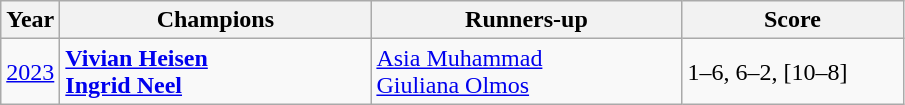<table class="wikitable">
<tr>
<th>Year</th>
<th width="200">Champions</th>
<th width="200">Runners-up</th>
<th width="140">Score</th>
</tr>
<tr>
<td><a href='#'>2023</a></td>
<td> <strong><a href='#'>Vivian Heisen</a></strong> <br>  <strong><a href='#'>Ingrid Neel</a></strong></td>
<td> <a href='#'>Asia Muhammad</a> <br>  <a href='#'>Giuliana Olmos</a></td>
<td>1–6, 6–2, [10–8]</td>
</tr>
</table>
